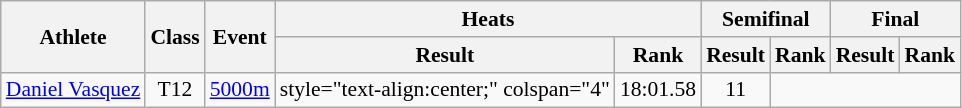<table class=wikitable style="font-size:90%">
<tr>
<th rowspan="2">Athlete</th>
<th rowspan="2">Class</th>
<th rowspan="2">Event</th>
<th colspan="2">Heats</th>
<th colspan="2">Semifinal</th>
<th colspan="2">Final</th>
</tr>
<tr>
<th>Result</th>
<th>Rank</th>
<th>Result</th>
<th>Rank</th>
<th>Result</th>
<th>Rank</th>
</tr>
<tr>
<td><a href='#'>Daniel Vasquez</a></td>
<td style="text-align:center;">T12</td>
<td><a href='#'>5000m</a></td>
<td>style="text-align:center;" colspan="4" </td>
<td style="text-align:center;">18:01.58</td>
<td style="text-align:center;">11</td>
</tr>
</table>
